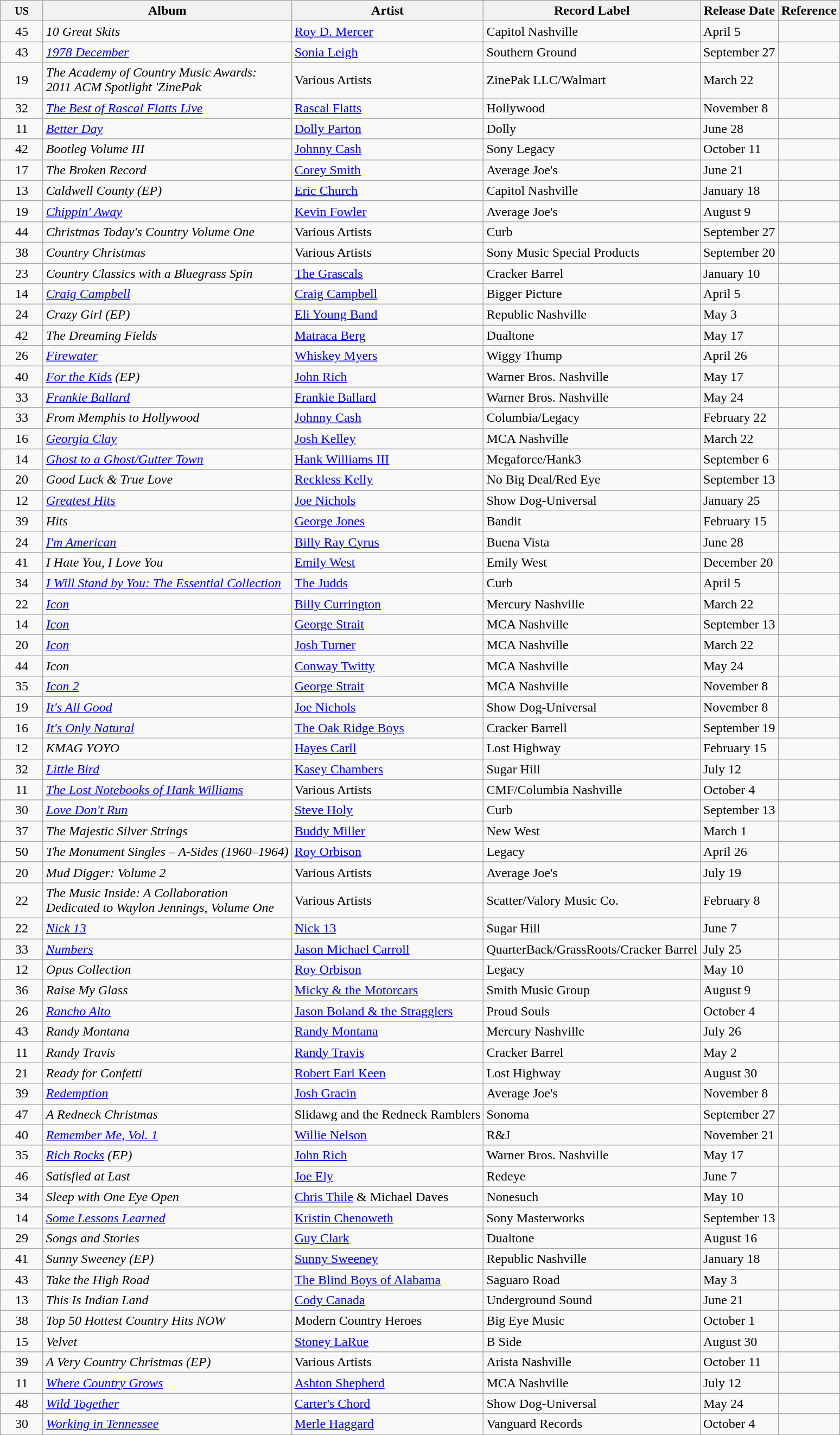<table class="wikitable sortable">
<tr>
<th width=45><small>US</small></th>
<th>Album</th>
<th>Artist</th>
<th>Record Label</th>
<th>Release Date</th>
<th>Reference</th>
</tr>
<tr>
<td align=center>45</td>
<td><em>10 Great Skits</em></td>
<td><a href='#'>Roy D. Mercer</a></td>
<td>Capitol Nashville</td>
<td>April 5</td>
<td></td>
</tr>
<tr>
<td align=center>43</td>
<td><em><a href='#'>1978 December</a></em></td>
<td><a href='#'>Sonia Leigh</a></td>
<td>Southern Ground</td>
<td>September 27</td>
<td align=center></td>
</tr>
<tr>
<td align=center>19</td>
<td><em>The Academy of Country Music Awards:<br>2011 ACM Spotlight 'ZinePak</em></td>
<td>Various Artists</td>
<td>ZinePak LLC/Walmart</td>
<td>March 22</td>
<td></td>
</tr>
<tr>
<td align=center>32</td>
<td><em><a href='#'>The Best of Rascal Flatts Live</a></em></td>
<td><a href='#'>Rascal Flatts</a></td>
<td>Hollywood</td>
<td>November 8</td>
<td></td>
</tr>
<tr>
<td align=center>11</td>
<td><em><a href='#'>Better Day</a></em></td>
<td><a href='#'>Dolly Parton</a></td>
<td>Dolly</td>
<td>June 28</td>
<td align=center></td>
</tr>
<tr>
<td align=center>42</td>
<td><em>Bootleg Volume III</em></td>
<td><a href='#'>Johnny Cash</a></td>
<td>Sony Legacy</td>
<td>October 11</td>
<td></td>
</tr>
<tr>
<td align=center>17</td>
<td><em>The Broken Record</em></td>
<td><a href='#'>Corey Smith</a></td>
<td>Average Joe's</td>
<td>June 21</td>
<td align=center></td>
</tr>
<tr>
<td align=center>13</td>
<td><em>Caldwell County (EP)</em></td>
<td><a href='#'>Eric Church</a></td>
<td>Capitol Nashville</td>
<td>January 18</td>
<td></td>
</tr>
<tr>
<td align=center>19</td>
<td><em><a href='#'>Chippin' Away</a></em></td>
<td><a href='#'>Kevin Fowler</a></td>
<td>Average Joe's</td>
<td>August 9</td>
<td align=center></td>
</tr>
<tr>
<td align=center>44</td>
<td><em>Christmas Today's Country Volume One</em></td>
<td>Various Artists</td>
<td>Curb</td>
<td>September 27</td>
<td></td>
</tr>
<tr>
<td align=center>38</td>
<td><em>Country Christmas</em></td>
<td>Various Artists</td>
<td>Sony Music Special Products</td>
<td>September 20</td>
<td></td>
</tr>
<tr>
<td align=center>23</td>
<td><em>Country Classics with a Bluegrass Spin</em></td>
<td><a href='#'>The Grascals</a></td>
<td>Cracker Barrel</td>
<td>January 10</td>
<td></td>
</tr>
<tr>
<td align=center>14</td>
<td><em><a href='#'>Craig Campbell</a></em></td>
<td><a href='#'>Craig Campbell</a></td>
<td>Bigger Picture</td>
<td>April 5</td>
<td></td>
</tr>
<tr>
<td align=center>24</td>
<td><em>Crazy Girl (EP)</em></td>
<td><a href='#'>Eli Young Band</a></td>
<td>Republic Nashville</td>
<td>May 3</td>
<td align=center></td>
</tr>
<tr>
<td align=center>42</td>
<td><em>The Dreaming Fields</em></td>
<td><a href='#'>Matraca Berg</a></td>
<td>Dualtone</td>
<td>May 17</td>
<td align=center></td>
</tr>
<tr>
<td align=center>26</td>
<td><em><a href='#'>Firewater</a></em></td>
<td><a href='#'>Whiskey Myers</a></td>
<td>Wiggy Thump</td>
<td>April 26</td>
<td></td>
</tr>
<tr>
<td align=center>40</td>
<td><em><a href='#'>For the Kids</a> (EP)</em></td>
<td><a href='#'>John Rich</a></td>
<td>Warner Bros. Nashville</td>
<td>May 17</td>
<td></td>
</tr>
<tr>
<td align=center>33</td>
<td><em><a href='#'>Frankie Ballard</a></em></td>
<td><a href='#'>Frankie Ballard</a></td>
<td>Warner Bros. Nashville</td>
<td>May 24</td>
<td></td>
</tr>
<tr>
<td align=center>33</td>
<td><em>From Memphis to Hollywood</em></td>
<td><a href='#'>Johnny Cash</a></td>
<td>Columbia/Legacy</td>
<td>February 22</td>
<td></td>
</tr>
<tr>
<td align=center>16</td>
<td><em><a href='#'>Georgia Clay</a></em></td>
<td><a href='#'>Josh Kelley</a></td>
<td>MCA Nashville</td>
<td>March 22</td>
<td align=center></td>
</tr>
<tr>
<td align=center>14</td>
<td><em><a href='#'>Ghost to a Ghost/Gutter Town</a></em></td>
<td><a href='#'>Hank Williams III</a></td>
<td>Megaforce/Hank3</td>
<td>September 6</td>
<td></td>
</tr>
<tr>
<td align=center>20</td>
<td><em>Good Luck & True Love</em></td>
<td><a href='#'>Reckless Kelly</a></td>
<td>No Big Deal/Red Eye</td>
<td>September 13</td>
<td align=center></td>
</tr>
<tr>
<td align=center>12</td>
<td><em><a href='#'>Greatest Hits</a></em></td>
<td><a href='#'>Joe Nichols</a></td>
<td>Show Dog-Universal</td>
<td>January 25</td>
<td align=center></td>
</tr>
<tr>
<td align=center>39</td>
<td><em>Hits</em></td>
<td><a href='#'>George Jones</a></td>
<td>Bandit</td>
<td>February 15</td>
<td></td>
</tr>
<tr>
<td align=center>24</td>
<td><em><a href='#'>I'm American</a></em></td>
<td><a href='#'>Billy Ray Cyrus</a></td>
<td>Buena Vista</td>
<td>June 28</td>
<td align=center></td>
</tr>
<tr>
<td align=center>41</td>
<td><em>I Hate You, I Love You</em></td>
<td><a href='#'>Emily West</a></td>
<td>Emily West</td>
<td>December 20</td>
<td></td>
</tr>
<tr>
<td align=center>34</td>
<td><em><a href='#'>I Will Stand by You: The Essential Collection</a></em></td>
<td><a href='#'>The Judds</a></td>
<td>Curb</td>
<td>April 5</td>
<td></td>
</tr>
<tr>
<td align=center>22</td>
<td><em><a href='#'>Icon</a></em></td>
<td><a href='#'>Billy Currington</a></td>
<td>Mercury Nashville</td>
<td>March 22</td>
<td></td>
</tr>
<tr>
<td align=center>14</td>
<td><em><a href='#'>Icon</a></em></td>
<td><a href='#'>George Strait</a></td>
<td>MCA Nashville</td>
<td>September 13</td>
<td></td>
</tr>
<tr>
<td align=center>20</td>
<td><em><a href='#'>Icon</a></em></td>
<td><a href='#'>Josh Turner</a></td>
<td>MCA Nashville</td>
<td>March 22</td>
<td></td>
</tr>
<tr>
<td align=center>44</td>
<td><em>Icon</em></td>
<td><a href='#'>Conway Twitty</a></td>
<td>MCA Nashville</td>
<td>May 24</td>
<td></td>
</tr>
<tr>
<td align=center>35</td>
<td><em><a href='#'>Icon 2</a></em></td>
<td><a href='#'>George Strait</a></td>
<td>MCA Nashville</td>
<td>November 8</td>
<td></td>
</tr>
<tr>
<td align=center>19</td>
<td><em><a href='#'>It's All Good</a></em></td>
<td><a href='#'>Joe Nichols</a></td>
<td>Show Dog-Universal</td>
<td>November 8</td>
<td align=center></td>
</tr>
<tr>
<td align=center>16</td>
<td><em><a href='#'>It's Only Natural</a></em></td>
<td><a href='#'>The Oak Ridge Boys</a></td>
<td>Cracker Barrell</td>
<td>September 19</td>
<td></td>
</tr>
<tr>
<td align=center>12</td>
<td><em>KMAG YOYO</em></td>
<td><a href='#'>Hayes Carll</a></td>
<td>Lost Highway</td>
<td>February 15</td>
<td></td>
</tr>
<tr>
<td align=center>32</td>
<td><em><a href='#'>Little Bird</a></em></td>
<td><a href='#'>Kasey Chambers</a></td>
<td>Sugar Hill</td>
<td>July 12</td>
<td align=center></td>
</tr>
<tr>
<td align=center>11</td>
<td><em><a href='#'>The Lost Notebooks of Hank Williams</a></em></td>
<td>Various Artists</td>
<td>CMF/Columbia Nashville</td>
<td>October 4</td>
<td></td>
</tr>
<tr>
<td align=center>30</td>
<td><em><a href='#'>Love Don't Run</a></em></td>
<td><a href='#'>Steve Holy</a></td>
<td>Curb</td>
<td>September 13</td>
<td></td>
</tr>
<tr>
<td align=center>37</td>
<td><em>The Majestic Silver Strings</em></td>
<td><a href='#'>Buddy Miller</a></td>
<td>New West</td>
<td>March 1</td>
<td></td>
</tr>
<tr>
<td align=center>50</td>
<td><em>The Monument Singles – A-Sides (1960–1964)</em></td>
<td><a href='#'>Roy Orbison</a></td>
<td>Legacy</td>
<td>April 26</td>
<td></td>
</tr>
<tr>
<td align=center>20</td>
<td><em>Mud Digger: Volume 2</em></td>
<td>Various Artists</td>
<td>Average Joe's</td>
<td>July 19</td>
<td></td>
</tr>
<tr>
<td align=center>22</td>
<td><em>The Music Inside: A Collaboration<br>Dedicated to Waylon Jennings, Volume One</em></td>
<td>Various Artists</td>
<td>Scatter/Valory Music Co.</td>
<td>February 8</td>
<td></td>
</tr>
<tr>
<td align=center>22</td>
<td><em><a href='#'>Nick 13</a></em></td>
<td><a href='#'>Nick 13</a></td>
<td>Sugar Hill</td>
<td>June 7</td>
<td align=center></td>
</tr>
<tr>
<td align=center>33</td>
<td><em><a href='#'>Numbers</a></em></td>
<td><a href='#'>Jason Michael Carroll</a></td>
<td>QuarterBack/GrassRoots/Cracker Barrel</td>
<td>July 25</td>
<td align=center></td>
</tr>
<tr>
<td align=center>12</td>
<td><em>Opus Collection</em></td>
<td><a href='#'>Roy Orbison</a></td>
<td>Legacy</td>
<td>May 10</td>
<td></td>
</tr>
<tr>
<td align=center>36</td>
<td><em>Raise My Glass</em></td>
<td><a href='#'>Micky & the Motorcars</a></td>
<td>Smith Music Group</td>
<td>August 9</td>
<td align=center></td>
</tr>
<tr>
<td align=center>26</td>
<td><em><a href='#'>Rancho Alto</a></em></td>
<td><a href='#'>Jason Boland & the Stragglers</a></td>
<td>Proud Souls</td>
<td>October 4</td>
<td></td>
</tr>
<tr>
<td align=center>43</td>
<td><em>Randy Montana</em></td>
<td><a href='#'>Randy Montana</a></td>
<td>Mercury Nashville</td>
<td>July 26</td>
<td align=center></td>
</tr>
<tr>
<td align=center>11</td>
<td><em>Randy Travis</em></td>
<td><a href='#'>Randy Travis</a></td>
<td>Cracker Barrel</td>
<td>May 2</td>
<td align=center></td>
</tr>
<tr>
<td align=center>21</td>
<td><em>Ready for Confetti</em></td>
<td><a href='#'>Robert Earl Keen</a></td>
<td>Lost Highway</td>
<td>August 30</td>
<td></td>
</tr>
<tr>
<td align=center>39</td>
<td><em><a href='#'>Redemption</a></em></td>
<td><a href='#'>Josh Gracin</a></td>
<td>Average Joe's</td>
<td>November 8</td>
<td></td>
</tr>
<tr>
<td align=center>47</td>
<td><em>A Redneck Christmas</em></td>
<td>Slidawg and the Redneck Ramblers</td>
<td>Sonoma</td>
<td>September 27</td>
<td></td>
</tr>
<tr>
<td align=center>40</td>
<td><em><a href='#'>Remember Me, Vol. 1</a></em></td>
<td><a href='#'>Willie Nelson</a></td>
<td>R&J</td>
<td>November 21</td>
<td></td>
</tr>
<tr>
<td align=center>35</td>
<td><em><a href='#'>Rich Rocks</a> (EP)</em></td>
<td><a href='#'>John Rich</a></td>
<td>Warner Bros. Nashville</td>
<td>May 17</td>
<td></td>
</tr>
<tr>
<td align=center>46</td>
<td><em>Satisfied at Last</em></td>
<td><a href='#'>Joe Ely</a></td>
<td>Redeye</td>
<td>June 7</td>
<td align=center></td>
</tr>
<tr>
<td align=center>34</td>
<td><em>Sleep with One Eye Open</em></td>
<td><a href='#'>Chris Thile</a> & Michael Daves</td>
<td>Nonesuch</td>
<td>May 10</td>
<td></td>
</tr>
<tr>
<td align=center>14</td>
<td><em><a href='#'>Some Lessons Learned</a></em></td>
<td><a href='#'>Kristin Chenoweth</a></td>
<td>Sony Masterworks</td>
<td>September 13</td>
<td></td>
</tr>
<tr>
<td align=center>29</td>
<td><em>Songs and Stories</em></td>
<td><a href='#'>Guy Clark</a></td>
<td>Dualtone</td>
<td>August 16</td>
<td align=center></td>
</tr>
<tr>
<td align=center>41</td>
<td><em>Sunny Sweeney (EP)</em></td>
<td><a href='#'>Sunny Sweeney</a></td>
<td>Republic Nashville</td>
<td>January 18</td>
<td></td>
</tr>
<tr>
<td align=center>43</td>
<td><em>Take the High Road</em></td>
<td><a href='#'>The Blind Boys of Alabama</a></td>
<td>Saguaro Road</td>
<td>May 3</td>
<td></td>
</tr>
<tr>
<td align=center>13</td>
<td><em>This Is Indian Land</em></td>
<td><a href='#'>Cody Canada</a></td>
<td>Underground Sound</td>
<td>June 21</td>
<td align=center></td>
</tr>
<tr>
<td align=center>38</td>
<td><em>Top 50 Hottest Country Hits NOW</em></td>
<td>Modern Country Heroes</td>
<td>Big Eye Music</td>
<td>October 1</td>
<td></td>
</tr>
<tr>
<td align=center>15</td>
<td><em>Velvet</em></td>
<td><a href='#'>Stoney LaRue</a></td>
<td>B Side</td>
<td>August 30</td>
<td align=center></td>
</tr>
<tr>
<td align=center>39</td>
<td><em>A Very Country Christmas (EP)</em></td>
<td>Various Artists</td>
<td>Arista Nashville</td>
<td>October 11</td>
<td></td>
</tr>
<tr>
<td align=center>11</td>
<td><em><a href='#'>Where Country Grows</a></em></td>
<td><a href='#'>Ashton Shepherd</a></td>
<td>MCA Nashville</td>
<td>July 12</td>
<td align=center></td>
</tr>
<tr>
<td align=center>48</td>
<td><em><a href='#'>Wild Together</a></em></td>
<td><a href='#'>Carter's Chord</a></td>
<td>Show Dog-Universal</td>
<td>May 24</td>
<td></td>
</tr>
<tr>
<td align=center>30</td>
<td><em><a href='#'>Working in Tennessee</a></em></td>
<td><a href='#'>Merle Haggard</a></td>
<td>Vanguard Records</td>
<td>October 4</td>
<td></td>
</tr>
</table>
